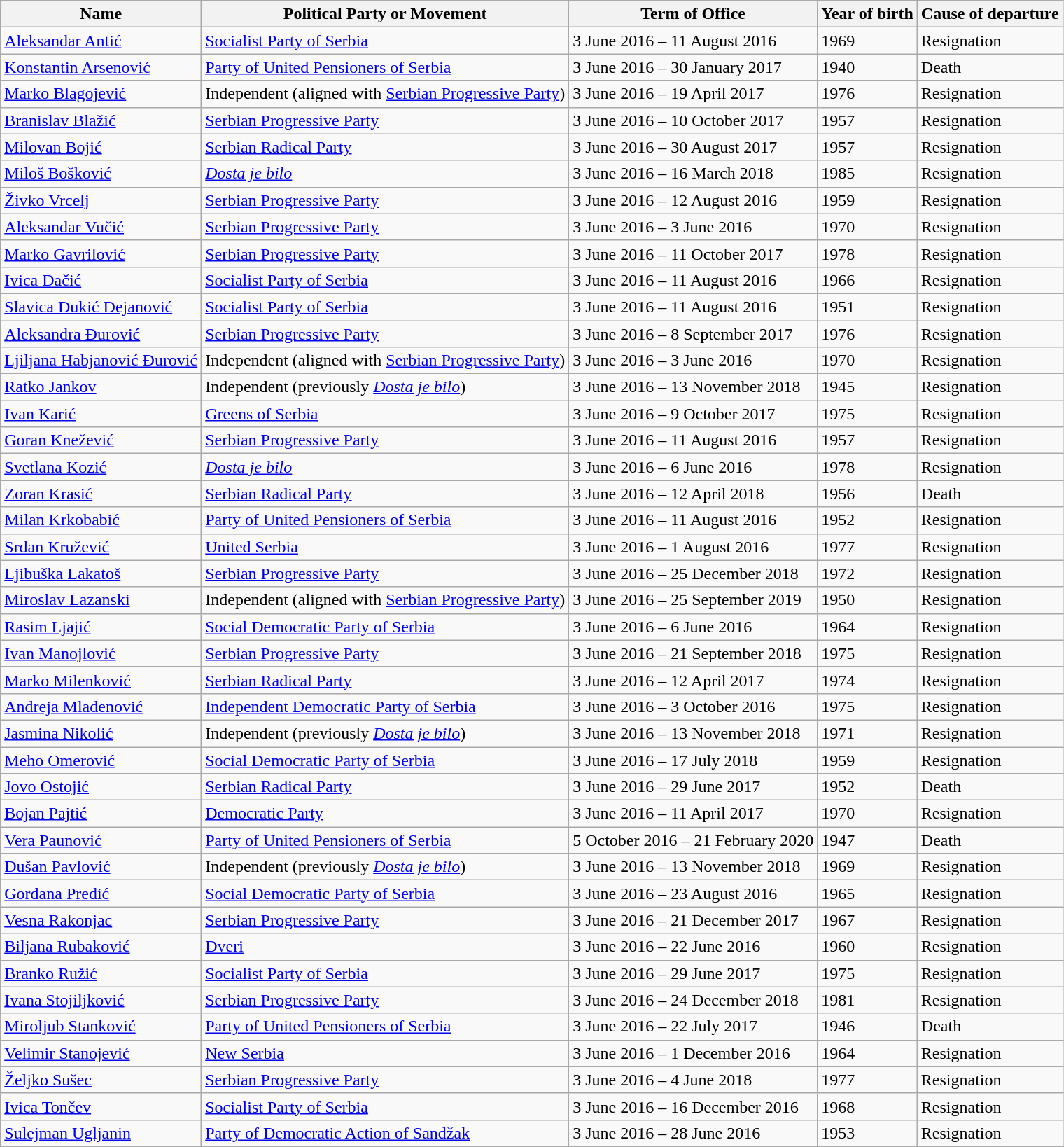<table class="wikitable sortable">
<tr>
<th>Name</th>
<th>Political Party or Movement</th>
<th>Term of Office</th>
<th>Year of birth</th>
<th>Cause of departure</th>
</tr>
<tr>
<td><a href='#'>Aleksandar Antić</a></td>
<td><a href='#'>Socialist Party of Serbia</a></td>
<td>3 June 2016 – 11 August 2016</td>
<td>1969</td>
<td>Resignation</td>
</tr>
<tr>
<td><a href='#'>Konstantin Arsenović</a></td>
<td><a href='#'>Party of United Pensioners of Serbia</a></td>
<td>3 June 2016 – 30 January 2017</td>
<td>1940</td>
<td>Death</td>
</tr>
<tr>
<td><a href='#'>Marko Blagojević</a></td>
<td>Independent (aligned with <a href='#'>Serbian Progressive Party</a>)</td>
<td>3 June 2016 – 19 April 2017</td>
<td>1976</td>
<td>Resignation</td>
</tr>
<tr>
<td><a href='#'>Branislav Blažić</a></td>
<td><a href='#'>Serbian Progressive Party</a></td>
<td>3 June 2016 – 10 October 2017</td>
<td>1957</td>
<td>Resignation</td>
</tr>
<tr>
<td><a href='#'>Milovan Bojić</a></td>
<td><a href='#'>Serbian Radical Party</a></td>
<td>3 June 2016 – 30 August 2017</td>
<td>1957</td>
<td>Resignation</td>
</tr>
<tr>
<td><a href='#'>Miloš Bošković</a></td>
<td><em><a href='#'>Dosta je bilo</a></em></td>
<td>3 June 2016 – 16 March 2018</td>
<td>1985</td>
<td>Resignation</td>
</tr>
<tr>
<td><a href='#'>Živko Vrcelj</a></td>
<td><a href='#'>Serbian Progressive Party</a></td>
<td>3 June 2016 – 12 August 2016</td>
<td>1959</td>
<td>Resignation</td>
</tr>
<tr>
<td><a href='#'>Aleksandar Vučić</a></td>
<td><a href='#'>Serbian Progressive Party</a></td>
<td>3 June 2016 – 3 June 2016</td>
<td>1970</td>
<td>Resignation</td>
</tr>
<tr>
<td><a href='#'>Marko Gavrilović</a></td>
<td><a href='#'>Serbian Progressive Party</a></td>
<td>3 June 2016 – 11 October 2017</td>
<td>1978</td>
<td>Resignation</td>
</tr>
<tr>
<td><a href='#'>Ivica Dačić</a></td>
<td><a href='#'>Socialist Party of Serbia</a></td>
<td>3 June 2016 – 11 August 2016</td>
<td>1966</td>
<td>Resignation</td>
</tr>
<tr>
<td><a href='#'>Slavica Đukić Dejanović</a></td>
<td><a href='#'>Socialist Party of Serbia</a></td>
<td>3 June 2016 – 11 August 2016</td>
<td>1951</td>
<td>Resignation</td>
</tr>
<tr>
<td><a href='#'>Aleksandra Đurović</a></td>
<td><a href='#'>Serbian Progressive Party</a></td>
<td>3 June 2016 – 8 September 2017</td>
<td>1976</td>
<td>Resignation</td>
</tr>
<tr>
<td><a href='#'>Ljiljana Habjanović Đurović</a></td>
<td>Independent (aligned with <a href='#'>Serbian Progressive Party</a>)</td>
<td>3 June 2016 – 3 June 2016</td>
<td>1970</td>
<td>Resignation</td>
</tr>
<tr>
<td><a href='#'>Ratko Jankov</a></td>
<td>Independent (previously <em><a href='#'>Dosta je bilo</a></em>)</td>
<td>3 June 2016 – 13 November 2018</td>
<td>1945</td>
<td>Resignation</td>
</tr>
<tr>
<td><a href='#'>Ivan Karić</a></td>
<td><a href='#'>Greens of Serbia</a></td>
<td>3 June 2016 – 9 October 2017</td>
<td>1975</td>
<td>Resignation</td>
</tr>
<tr>
<td><a href='#'>Goran Knežević</a></td>
<td><a href='#'>Serbian Progressive Party</a></td>
<td>3 June 2016 – 11 August 2016</td>
<td>1957</td>
<td>Resignation</td>
</tr>
<tr>
<td><a href='#'>Svetlana Kozić</a></td>
<td><em><a href='#'>Dosta je bilo</a></em></td>
<td>3 June 2016 – 6 June 2016</td>
<td>1978</td>
<td>Resignation</td>
</tr>
<tr>
<td><a href='#'>Zoran Krasić</a></td>
<td><a href='#'>Serbian Radical Party</a></td>
<td>3 June 2016 – 12 April 2018</td>
<td>1956</td>
<td>Death</td>
</tr>
<tr>
<td><a href='#'>Milan Krkobabić</a></td>
<td><a href='#'>Party of United Pensioners of Serbia</a></td>
<td>3 June 2016 – 11 August 2016</td>
<td>1952</td>
<td>Resignation</td>
</tr>
<tr>
<td><a href='#'>Srđan Kružević</a></td>
<td><a href='#'>United Serbia</a></td>
<td>3 June 2016 – 1 August 2016</td>
<td>1977</td>
<td>Resignation</td>
</tr>
<tr>
<td><a href='#'>Ljibuška Lakatoš</a></td>
<td><a href='#'>Serbian Progressive Party</a></td>
<td>3 June 2016 – 25 December 2018</td>
<td>1972</td>
<td>Resignation</td>
</tr>
<tr>
<td><a href='#'>Miroslav Lazanski</a></td>
<td>Independent (aligned with <a href='#'>Serbian Progressive Party</a>)</td>
<td>3 June 2016 – 25 September 2019</td>
<td>1950</td>
<td>Resignation</td>
</tr>
<tr>
<td><a href='#'>Rasim Ljajić</a></td>
<td><a href='#'>Social Democratic Party of Serbia</a></td>
<td>3 June 2016 – 6 June 2016</td>
<td>1964</td>
<td>Resignation</td>
</tr>
<tr>
<td><a href='#'>Ivan Manojlović</a></td>
<td><a href='#'>Serbian Progressive Party</a></td>
<td>3 June 2016 – 21 September 2018</td>
<td>1975</td>
<td>Resignation</td>
</tr>
<tr>
<td><a href='#'>Marko Milenković</a></td>
<td><a href='#'>Serbian Radical Party</a></td>
<td>3 June 2016 – 12 April 2017</td>
<td>1974</td>
<td>Resignation</td>
</tr>
<tr>
<td><a href='#'>Andreja Mladenović</a></td>
<td><a href='#'>Independent Democratic Party of Serbia</a></td>
<td>3 June 2016 – 3 October 2016</td>
<td>1975</td>
<td>Resignation</td>
</tr>
<tr>
<td><a href='#'>Jasmina Nikolić</a></td>
<td>Independent (previously <em><a href='#'>Dosta je bilo</a></em>)</td>
<td>3 June 2016 – 13 November 2018</td>
<td>1971</td>
<td>Resignation</td>
</tr>
<tr>
<td><a href='#'>Meho Omerović</a></td>
<td><a href='#'>Social Democratic Party of Serbia</a></td>
<td>3 June 2016 – 17 July 2018</td>
<td>1959</td>
<td>Resignation</td>
</tr>
<tr>
<td><a href='#'>Jovo Ostojić</a></td>
<td><a href='#'>Serbian Radical Party</a></td>
<td>3 June 2016 – 29 June 2017</td>
<td>1952</td>
<td>Death</td>
</tr>
<tr>
<td><a href='#'>Bojan Pajtić</a></td>
<td><a href='#'>Democratic Party</a></td>
<td>3 June 2016 – 11 April 2017</td>
<td>1970</td>
<td>Resignation</td>
</tr>
<tr>
<td><a href='#'>Vera Paunović</a></td>
<td><a href='#'>Party of United Pensioners of Serbia</a></td>
<td>5 October 2016 – 21 February 2020</td>
<td>1947</td>
<td>Death</td>
</tr>
<tr>
<td><a href='#'>Dušan Pavlović</a></td>
<td>Independent (previously <em><a href='#'>Dosta je bilo</a></em>)</td>
<td>3 June 2016 – 13 November 2018</td>
<td>1969</td>
<td>Resignation</td>
</tr>
<tr>
<td><a href='#'>Gordana Predić</a></td>
<td><a href='#'>Social Democratic Party of Serbia</a></td>
<td>3 June 2016 – 23 August 2016</td>
<td>1965</td>
<td>Resignation</td>
</tr>
<tr>
<td><a href='#'>Vesna Rakonjac</a></td>
<td><a href='#'>Serbian Progressive Party</a></td>
<td>3 June 2016 – 21 December 2017</td>
<td>1967</td>
<td>Resignation</td>
</tr>
<tr>
<td><a href='#'>Biljana Rubaković</a></td>
<td><a href='#'>Dveri</a></td>
<td>3 June 2016 – 22 June 2016</td>
<td>1960</td>
<td>Resignation</td>
</tr>
<tr>
<td><a href='#'>Branko Ružić</a></td>
<td><a href='#'>Socialist Party of Serbia</a></td>
<td>3 June 2016 – 29 June 2017</td>
<td>1975</td>
<td>Resignation</td>
</tr>
<tr>
<td><a href='#'>Ivana Stojiljković</a></td>
<td><a href='#'>Serbian Progressive Party</a></td>
<td>3 June 2016 – 24 December 2018</td>
<td>1981</td>
<td>Resignation</td>
</tr>
<tr>
<td><a href='#'>Miroljub Stanković</a></td>
<td><a href='#'>Party of United Pensioners of Serbia</a></td>
<td>3 June 2016 – 22 July 2017</td>
<td>1946</td>
<td>Death</td>
</tr>
<tr>
<td><a href='#'>Velimir Stanojević</a></td>
<td><a href='#'>New Serbia</a></td>
<td>3 June 2016 – 1 December 2016</td>
<td>1964</td>
<td>Resignation</td>
</tr>
<tr>
<td><a href='#'>Željko Sušec</a></td>
<td><a href='#'>Serbian Progressive Party</a></td>
<td>3 June 2016 – 4 June 2018</td>
<td>1977</td>
<td>Resignation</td>
</tr>
<tr>
<td><a href='#'>Ivica Tončev</a></td>
<td><a href='#'>Socialist Party of Serbia</a></td>
<td>3 June 2016 – 16 December 2016</td>
<td>1968</td>
<td>Resignation</td>
</tr>
<tr>
<td><a href='#'>Sulejman Ugljanin</a></td>
<td><a href='#'>Party of Democratic Action of Sandžak</a></td>
<td>3 June 2016 – 28 June 2016</td>
<td>1953</td>
<td>Resignation</td>
</tr>
<tr>
</tr>
</table>
